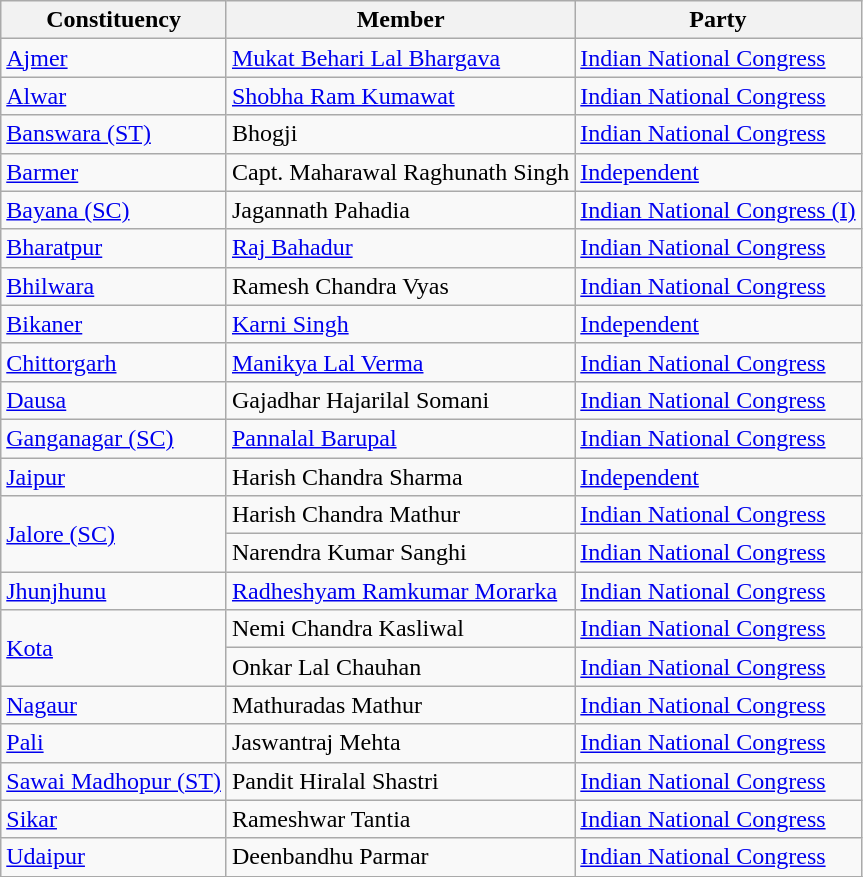<table class="wikitable sortable">
<tr>
<th>Constituency</th>
<th>Member</th>
<th>Party</th>
</tr>
<tr>
<td><a href='#'>Ajmer</a></td>
<td><a href='#'>Mukat Behari Lal Bhargava</a></td>
<td><a href='#'>Indian National Congress</a></td>
</tr>
<tr>
<td><a href='#'>Alwar</a></td>
<td><a href='#'>Shobha Ram Kumawat</a></td>
<td><a href='#'>Indian National Congress</a></td>
</tr>
<tr>
<td><a href='#'>Banswara (ST)</a></td>
<td>Bhogji</td>
<td><a href='#'>Indian National Congress</a></td>
</tr>
<tr>
<td><a href='#'>Barmer</a></td>
<td>Capt. Maharawal Raghunath Singh</td>
<td><a href='#'>Independent</a></td>
</tr>
<tr>
<td><a href='#'>Bayana (SC)</a></td>
<td>Jagannath Pahadia</td>
<td><a href='#'>Indian National Congress (I)</a></td>
</tr>
<tr>
<td><a href='#'>Bharatpur</a></td>
<td><a href='#'>Raj Bahadur</a></td>
<td><a href='#'>Indian National Congress</a></td>
</tr>
<tr>
<td><a href='#'>Bhilwara</a></td>
<td>Ramesh Chandra Vyas</td>
<td><a href='#'>Indian National Congress</a></td>
</tr>
<tr>
<td><a href='#'>Bikaner</a></td>
<td><a href='#'>Karni Singh</a></td>
<td><a href='#'>Independent</a></td>
</tr>
<tr>
<td><a href='#'>Chittorgarh</a></td>
<td><a href='#'>Manikya Lal Verma</a></td>
<td><a href='#'>Indian National Congress</a></td>
</tr>
<tr>
<td><a href='#'>Dausa</a></td>
<td>Gajadhar Hajarilal Somani</td>
<td><a href='#'>Indian National Congress</a></td>
</tr>
<tr>
<td><a href='#'>Ganganagar (SC)</a></td>
<td><a href='#'>Pannalal Barupal</a></td>
<td><a href='#'>Indian National Congress</a></td>
</tr>
<tr>
<td><a href='#'>Jaipur</a></td>
<td>Harish Chandra Sharma</td>
<td><a href='#'>Independent</a></td>
</tr>
<tr>
<td rowspan="2"><a href='#'>Jalore (SC)</a></td>
<td>Harish Chandra Mathur</td>
<td><a href='#'>Indian National Congress</a></td>
</tr>
<tr>
<td>Narendra Kumar Sanghi</td>
<td><a href='#'>Indian National Congress</a></td>
</tr>
<tr>
<td><a href='#'>Jhunjhunu</a></td>
<td><a href='#'>Radheshyam Ramkumar Morarka</a></td>
<td><a href='#'>Indian National Congress</a></td>
</tr>
<tr>
<td rowspan="2"><a href='#'>Kota</a></td>
<td>Nemi Chandra Kasliwal</td>
<td><a href='#'>Indian National Congress</a></td>
</tr>
<tr>
<td>Onkar Lal Chauhan</td>
<td><a href='#'>Indian National Congress</a></td>
</tr>
<tr>
<td><a href='#'>Nagaur</a></td>
<td>Mathuradas Mathur</td>
<td><a href='#'>Indian National Congress</a></td>
</tr>
<tr>
<td><a href='#'>Pali</a></td>
<td>Jaswantraj Mehta</td>
<td><a href='#'>Indian National Congress</a></td>
</tr>
<tr>
<td><a href='#'>Sawai Madhopur (ST)</a></td>
<td>Pandit Hiralal Shastri</td>
<td><a href='#'>Indian National Congress</a></td>
</tr>
<tr>
<td><a href='#'>Sikar</a></td>
<td>Rameshwar Tantia</td>
<td><a href='#'>Indian National Congress</a></td>
</tr>
<tr>
<td><a href='#'>Udaipur</a></td>
<td>Deenbandhu Parmar</td>
<td><a href='#'>Indian National Congress</a></td>
</tr>
<tr>
</tr>
</table>
